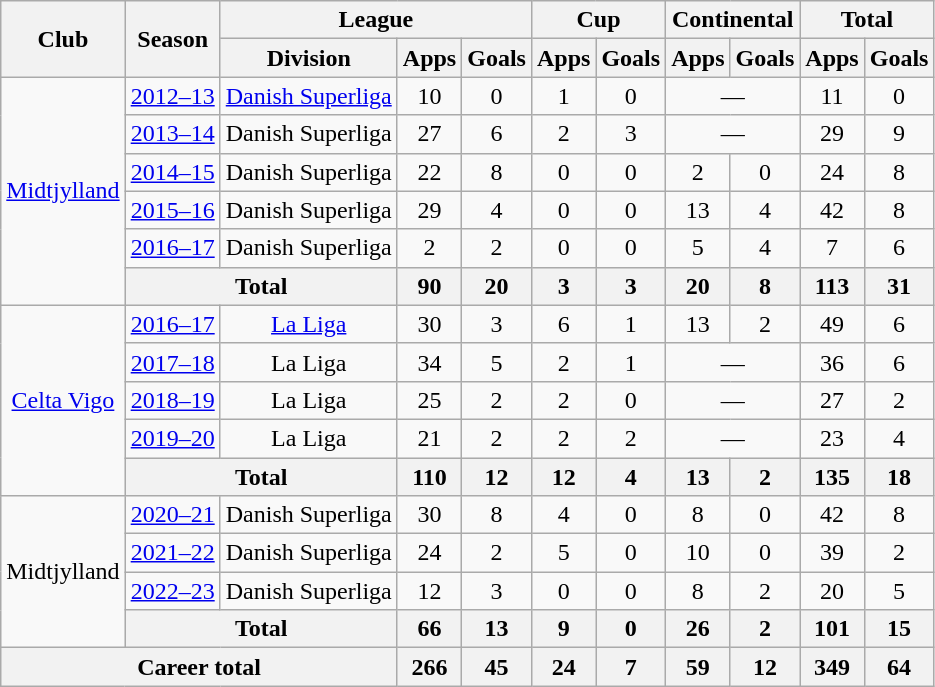<table class="wikitable" style="text-align: center">
<tr>
<th rowspan="2">Club</th>
<th rowspan="2">Season</th>
<th colspan="3">League</th>
<th colspan="2">Cup</th>
<th colspan="2">Continental</th>
<th colspan="2">Total</th>
</tr>
<tr>
<th>Division</th>
<th>Apps</th>
<th>Goals</th>
<th>Apps</th>
<th>Goals</th>
<th>Apps</th>
<th>Goals</th>
<th>Apps</th>
<th>Goals</th>
</tr>
<tr>
<td rowspan="6"><a href='#'>Midtjylland</a></td>
<td><a href='#'>2012–13</a></td>
<td><a href='#'>Danish Superliga</a></td>
<td>10</td>
<td>0</td>
<td>1</td>
<td>0</td>
<td colspan="2">—</td>
<td>11</td>
<td>0</td>
</tr>
<tr>
<td><a href='#'>2013–14</a></td>
<td>Danish Superliga</td>
<td>27</td>
<td>6</td>
<td>2</td>
<td>3</td>
<td colspan="2">—</td>
<td>29</td>
<td>9</td>
</tr>
<tr>
<td><a href='#'>2014–15</a></td>
<td>Danish Superliga</td>
<td>22</td>
<td>8</td>
<td>0</td>
<td>0</td>
<td>2</td>
<td>0</td>
<td>24</td>
<td>8</td>
</tr>
<tr>
<td><a href='#'>2015–16</a></td>
<td>Danish Superliga</td>
<td>29</td>
<td>4</td>
<td>0</td>
<td>0</td>
<td>13</td>
<td>4</td>
<td>42</td>
<td>8</td>
</tr>
<tr>
<td><a href='#'>2016–17</a></td>
<td>Danish Superliga</td>
<td>2</td>
<td>2</td>
<td>0</td>
<td>0</td>
<td>5</td>
<td>4</td>
<td>7</td>
<td>6</td>
</tr>
<tr>
<th colspan="2">Total</th>
<th>90</th>
<th>20</th>
<th>3</th>
<th>3</th>
<th>20</th>
<th>8</th>
<th>113</th>
<th>31</th>
</tr>
<tr>
<td rowspan="5"><a href='#'>Celta Vigo</a></td>
<td><a href='#'>2016–17</a></td>
<td><a href='#'>La Liga</a></td>
<td>30</td>
<td>3</td>
<td>6</td>
<td>1</td>
<td>13</td>
<td>2</td>
<td>49</td>
<td>6</td>
</tr>
<tr>
<td><a href='#'>2017–18</a></td>
<td>La Liga</td>
<td>34</td>
<td>5</td>
<td>2</td>
<td>1</td>
<td colspan="2">—</td>
<td>36</td>
<td>6</td>
</tr>
<tr>
<td><a href='#'>2018–19</a></td>
<td>La Liga</td>
<td>25</td>
<td>2</td>
<td>2</td>
<td>0</td>
<td colspan="2">—</td>
<td>27</td>
<td>2</td>
</tr>
<tr>
<td><a href='#'>2019–20</a></td>
<td>La Liga</td>
<td>21</td>
<td>2</td>
<td>2</td>
<td>2</td>
<td colspan="2">—</td>
<td>23</td>
<td>4</td>
</tr>
<tr>
<th colspan="2">Total</th>
<th>110</th>
<th>12</th>
<th>12</th>
<th>4</th>
<th>13</th>
<th>2</th>
<th>135</th>
<th>18</th>
</tr>
<tr>
<td rowspan="4">Midtjylland</td>
<td><a href='#'>2020–21</a></td>
<td>Danish Superliga</td>
<td>30</td>
<td>8</td>
<td>4</td>
<td>0</td>
<td>8</td>
<td>0</td>
<td>42</td>
<td>8</td>
</tr>
<tr>
<td><a href='#'>2021–22</a></td>
<td>Danish Superliga</td>
<td>24</td>
<td>2</td>
<td>5</td>
<td>0</td>
<td>10</td>
<td>0</td>
<td>39</td>
<td>2</td>
</tr>
<tr>
<td><a href='#'>2022–23</a></td>
<td>Danish Superliga</td>
<td>12</td>
<td>3</td>
<td>0</td>
<td>0</td>
<td>8</td>
<td>2</td>
<td>20</td>
<td>5</td>
</tr>
<tr>
<th colspan="2">Total</th>
<th>66</th>
<th>13</th>
<th>9</th>
<th>0</th>
<th>26</th>
<th>2</th>
<th>101</th>
<th>15</th>
</tr>
<tr>
<th colspan="3">Career total</th>
<th>266</th>
<th>45</th>
<th>24</th>
<th>7</th>
<th>59</th>
<th>12</th>
<th>349</th>
<th>64</th>
</tr>
</table>
